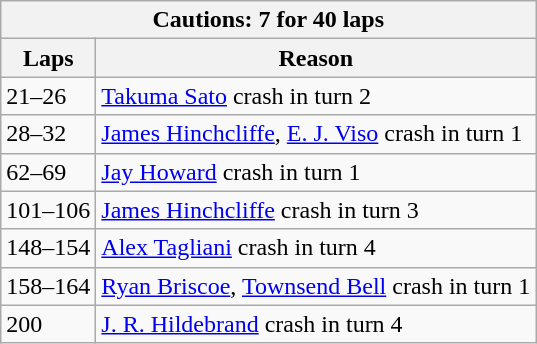<table class="wikitable">
<tr>
<th colspan=2>Cautions: 7 for 40 laps</th>
</tr>
<tr>
<th>Laps</th>
<th>Reason</th>
</tr>
<tr>
<td>21–26</td>
<td><a href='#'>Takuma Sato</a> crash in turn 2</td>
</tr>
<tr>
<td>28–32</td>
<td><a href='#'>James Hinchcliffe</a>, <a href='#'>E. J. Viso</a> crash in turn 1</td>
</tr>
<tr>
<td>62–69</td>
<td><a href='#'>Jay Howard</a> crash in turn 1</td>
</tr>
<tr>
<td>101–106</td>
<td><a href='#'>James Hinchcliffe</a> crash in turn 3</td>
</tr>
<tr>
<td>148–154</td>
<td><a href='#'>Alex Tagliani</a> crash in turn 4</td>
</tr>
<tr>
<td>158–164</td>
<td><a href='#'>Ryan Briscoe</a>, <a href='#'>Townsend Bell</a> crash in turn 1</td>
</tr>
<tr>
<td>200</td>
<td><a href='#'>J. R. Hildebrand</a> crash in turn 4</td>
</tr>
</table>
